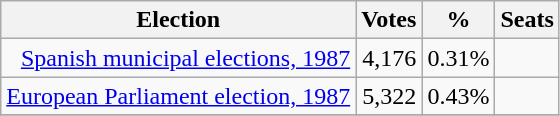<table class="wikitable sortable">
<tr>
<th bgcolor="#BFCFFF">Election</th>
<th bgcolor="#BFCFFF">Votes</th>
<th bgcolor="#BFCFFF">%</th>
<th bgcolor="#BFCFFF">Seats</th>
</tr>
<tr>
<td align="right"><a href='#'>Spanish municipal elections, 1987</a></td>
<td align="right">4,176</td>
<td align="right">0.31%</td>
<td align="center"></td>
</tr>
<tr>
<td align="right"><a href='#'>European Parliament election, 1987</a></td>
<td align="right">5,322</td>
<td align="right">0.43%</td>
<td align="center"></td>
</tr>
<tr>
</tr>
</table>
